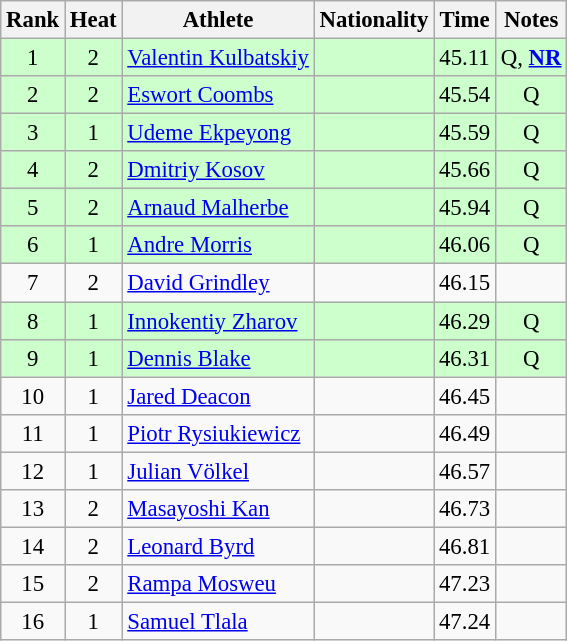<table class="wikitable sortable" style="text-align:center;font-size:95%">
<tr>
<th>Rank</th>
<th>Heat</th>
<th>Athlete</th>
<th>Nationality</th>
<th>Time</th>
<th>Notes</th>
</tr>
<tr bgcolor=ccffcc>
<td>1</td>
<td>2</td>
<td align="left"><a href='#'>Valentin Kulbatskiy</a></td>
<td align=left></td>
<td>45.11</td>
<td>Q, <strong><a href='#'>NR</a></strong></td>
</tr>
<tr bgcolor=ccffcc>
<td>2</td>
<td>2</td>
<td align="left"><a href='#'>Eswort Coombs</a></td>
<td align=left></td>
<td>45.54</td>
<td>Q</td>
</tr>
<tr bgcolor=ccffcc>
<td>3</td>
<td>1</td>
<td align="left"><a href='#'>Udeme Ekpeyong</a></td>
<td align=left></td>
<td>45.59</td>
<td>Q</td>
</tr>
<tr bgcolor=ccffcc>
<td>4</td>
<td>2</td>
<td align="left"><a href='#'>Dmitriy Kosov</a></td>
<td align=left></td>
<td>45.66</td>
<td>Q</td>
</tr>
<tr bgcolor=ccffcc>
<td>5</td>
<td>2</td>
<td align="left"><a href='#'>Arnaud Malherbe</a></td>
<td align=left></td>
<td>45.94</td>
<td>Q</td>
</tr>
<tr bgcolor=ccffcc>
<td>6</td>
<td>1</td>
<td align="left"><a href='#'>Andre Morris</a></td>
<td align=left></td>
<td>46.06</td>
<td>Q</td>
</tr>
<tr>
<td>7</td>
<td>2</td>
<td align="left"><a href='#'>David Grindley</a></td>
<td align=left></td>
<td>46.15</td>
<td></td>
</tr>
<tr bgcolor=ccffcc>
<td>8</td>
<td>1</td>
<td align="left"><a href='#'>Innokentiy Zharov</a></td>
<td align=left></td>
<td>46.29</td>
<td>Q</td>
</tr>
<tr bgcolor=ccffcc>
<td>9</td>
<td>1</td>
<td align="left"><a href='#'>Dennis Blake</a></td>
<td align=left></td>
<td>46.31</td>
<td>Q</td>
</tr>
<tr>
<td>10</td>
<td>1</td>
<td align="left"><a href='#'>Jared Deacon</a></td>
<td align=left></td>
<td>46.45</td>
<td></td>
</tr>
<tr>
<td>11</td>
<td>1</td>
<td align="left"><a href='#'>Piotr Rysiukiewicz</a></td>
<td align=left></td>
<td>46.49</td>
<td></td>
</tr>
<tr>
<td>12</td>
<td>1</td>
<td align="left"><a href='#'>Julian Völkel</a></td>
<td align=left></td>
<td>46.57</td>
<td></td>
</tr>
<tr>
<td>13</td>
<td>2</td>
<td align="left"><a href='#'>Masayoshi Kan</a></td>
<td align=left></td>
<td>46.73</td>
<td></td>
</tr>
<tr>
<td>14</td>
<td>2</td>
<td align="left"><a href='#'>Leonard Byrd</a></td>
<td align=left></td>
<td>46.81</td>
<td></td>
</tr>
<tr>
<td>15</td>
<td>2</td>
<td align="left"><a href='#'>Rampa Mosweu</a></td>
<td align=left></td>
<td>47.23</td>
<td></td>
</tr>
<tr>
<td>16</td>
<td>1</td>
<td align="left"><a href='#'>Samuel Tlala</a></td>
<td align=left></td>
<td>47.24</td>
<td></td>
</tr>
</table>
